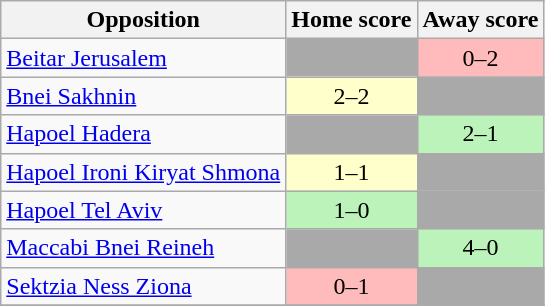<table class="wikitable" style="text-align: center;">
<tr>
<th>Opposition</th>
<th>Home score</th>
<th>Away score</th>
</tr>
<tr>
<td align="left"><a href='#'>Beitar Jerusalem</a></td>
<td bgcolor=darkgrey></td>
<td bgcolor=#FFBBBB>0–2</td>
</tr>
<tr>
<td align="left"><a href='#'>Bnei Sakhnin</a></td>
<td bgcolor=#FFFFCC>2–2</td>
<td bgcolor=darkgrey></td>
</tr>
<tr>
<td align="left"><a href='#'>Hapoel Hadera</a></td>
<td bgcolor=darkgrey></td>
<td bgcolor=#BBF3BB>2–1</td>
</tr>
<tr>
<td align="left"><a href='#'>Hapoel Ironi Kiryat Shmona</a></td>
<td bgcolor=#FFFFCC>1–1</td>
<td bgcolor=darkgrey></td>
</tr>
<tr>
<td align="left"><a href='#'>Hapoel Tel Aviv</a></td>
<td bgcolor=#BBF3BB>1–0</td>
<td bgcolor=darkgrey></td>
</tr>
<tr>
<td align="left"><a href='#'>Maccabi Bnei Reineh</a></td>
<td bgcolor=darkgrey></td>
<td bgcolor=#BBF3BB>4–0</td>
</tr>
<tr>
<td align="left"><a href='#'>Sektzia Ness Ziona</a></td>
<td bgcolor=#FFBBBB>0–1</td>
<td bgcolor=darkgrey></td>
</tr>
<tr>
</tr>
</table>
